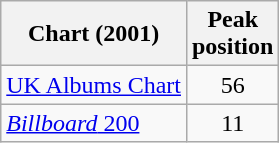<table class="wikitable">
<tr>
<th>Chart (2001)</th>
<th>Peak<br>position</th>
</tr>
<tr>
<td><a href='#'>UK Albums Chart</a></td>
<td align="center">56</td>
</tr>
<tr>
<td><a href='#'><em>Billboard</em> 200</a></td>
<td align="center">11</td>
</tr>
</table>
